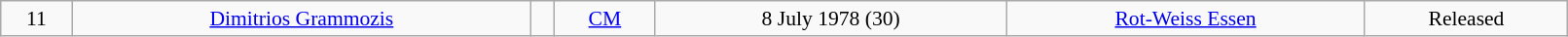<table class="wikitable" style="text-align:center; font-size:90%; width:85%;">
<tr>
<td>11</td>
<td><a href='#'>Dimitrios Grammozis</a></td>
<td> </td>
<td><a href='#'>CM</a></td>
<td>8 July 1978 (30)</td>
<td> <a href='#'>Rot-Weiss Essen</a></td>
<td>Released</td>
</tr>
</table>
